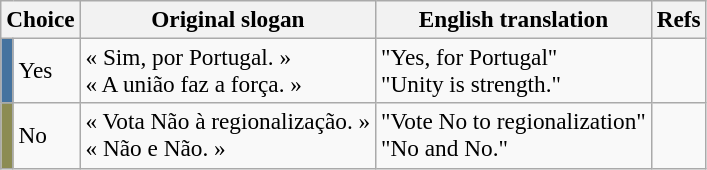<table class="wikitable" style="font-size:97%; text-align:left;">
<tr>
<th style="text-align:left;" colspan="2">Choice</th>
<th>Original slogan</th>
<th>English translation</th>
<th>Refs</th>
</tr>
<tr>
<td width="1" style="color:inherit;background:#45739f"></td>
<td>Yes</td>
<td>« Sim, por Portugal. »<br>« A união faz a força. »</td>
<td>"Yes, for Portugal"<br>"Unity is strength."</td>
<td></td>
</tr>
<tr>
<td style="color:inherit;background:#8c8c53"></td>
<td>No</td>
<td>« Vota Não à regionalização. »<br>« Não e Não. »</td>
<td>"Vote No to regionalization"<br>"No and No."</td>
<td></td>
</tr>
</table>
